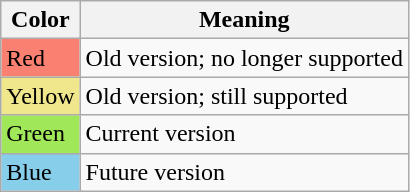<table class="wikitable">
<tr>
<th>Color</th>
<th>Meaning</th>
</tr>
<tr>
<td style="background:Salmon;">Red</td>
<td>Old version; no longer supported</td>
</tr>
<tr>
<td style="background:Khaki;">Yellow</td>
<td>Old version; still supported</td>
</tr>
<tr>
<td style="background:#a0e75a;">Green</td>
<td>Current version</td>
</tr>
<tr>
<td style="background:SkyBlue;">Blue</td>
<td>Future version</td>
</tr>
</table>
